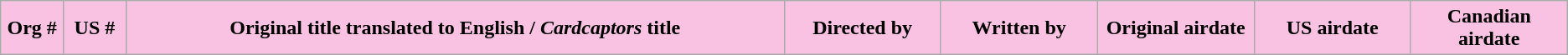<table class="plainrowheaders wikitable sortable">
<tr>
<th style="background: #f9c2e2" width="4%">Org #</th>
<th style="background: #f9c2e2" width="4%">US #</th>
<th style="background-color: #f9c2e2">Original title translated to English / <em>Cardcaptors</em> title</th>
<th style="background-color: #f9c2e2" width="10%">Directed by</th>
<th style="background-color: #f9c2e2" width="10%">Written by</th>
<th style="background-color: #f9c2e2" width="10%">Original airdate</th>
<th style="background-color: #f9c2e2" width="10%">US airdate</th>
<th style="background-color: #f9c2e2" width="10%">Canadian airdate<br>






















</th>
</tr>
</table>
